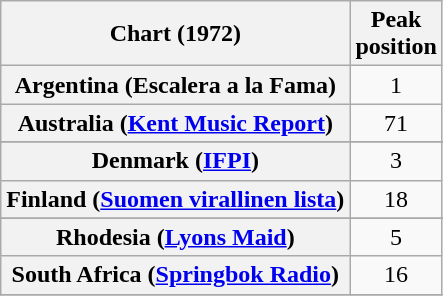<table class="wikitable sortable plainrowheaders" style="text-align:center">
<tr>
<th>Chart (1972)</th>
<th>Peak<br>position</th>
</tr>
<tr>
<th scope="row">Argentina (Escalera a la Fama)</th>
<td>1</td>
</tr>
<tr>
<th scope="row">Australia (<a href='#'>Kent Music Report</a>)</th>
<td>71</td>
</tr>
<tr>
</tr>
<tr>
</tr>
<tr>
<th scope="row">Denmark (<a href='#'>IFPI</a>)</th>
<td>3</td>
</tr>
<tr>
<th scope="row">Finland (<a href='#'>Suomen virallinen lista</a>)</th>
<td>18</td>
</tr>
<tr>
</tr>
<tr>
</tr>
<tr>
</tr>
<tr>
<th scope="row">Rhodesia (<a href='#'>Lyons Maid</a>)</th>
<td>5</td>
</tr>
<tr>
<th scope="row">South Africa (<a href='#'>Springbok Radio</a>)</th>
<td>16</td>
</tr>
<tr>
</tr>
</table>
